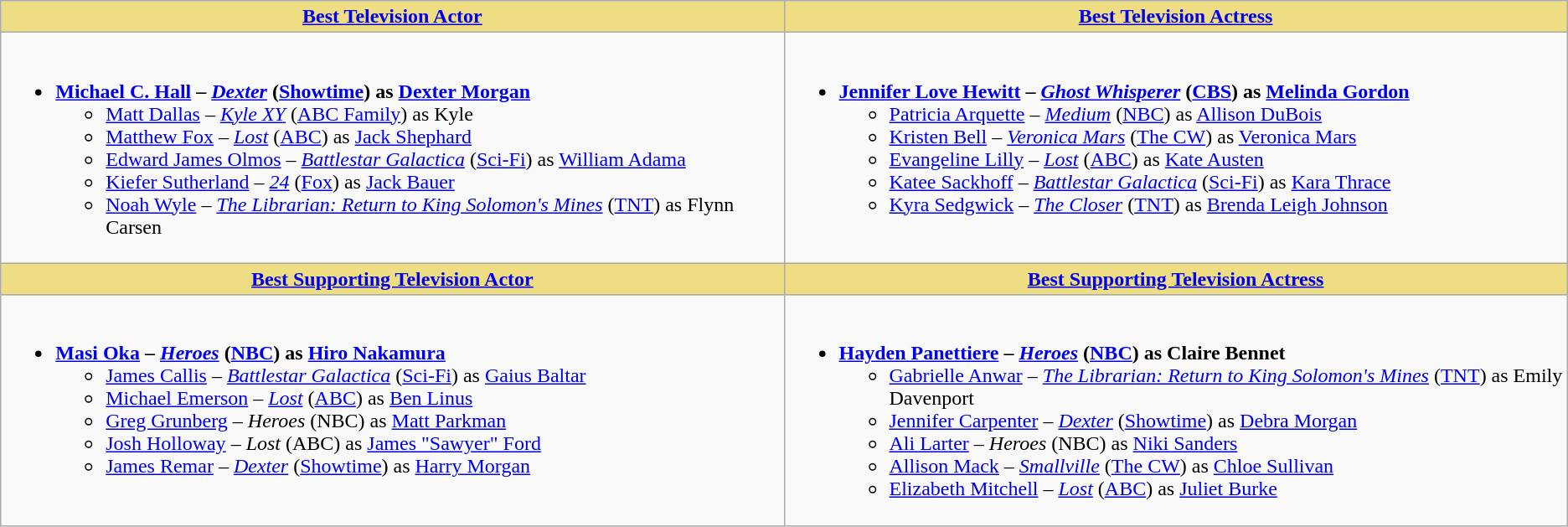<table class=wikitable>
<tr>
<th style="background:#EEDD82; width:50%"><a href='#'>Best Television Actor</a></th>
<th style="background:#EEDD82; width:50%"><a href='#'>Best Television Actress</a></th>
</tr>
<tr>
<td valign="top"><br><ul><li><strong><a href='#'>Michael C. Hall</a> – <em><a href='#'>Dexter</a></em> (<a href='#'>Showtime</a>) as <a href='#'>Dexter Morgan</a></strong><ul><li><a href='#'>Matt Dallas</a> – <em><a href='#'>Kyle XY</a></em> (<a href='#'>ABC Family</a>) as Kyle</li><li><a href='#'>Matthew Fox</a> – <em><a href='#'>Lost</a></em> (<a href='#'>ABC</a>) as <a href='#'>Jack Shephard</a></li><li><a href='#'>Edward James Olmos</a> – <em><a href='#'>Battlestar Galactica</a></em> (<a href='#'>Sci-Fi</a>) as <a href='#'>William Adama</a></li><li><a href='#'>Kiefer Sutherland</a> – <em><a href='#'>24</a></em> (<a href='#'>Fox</a>) as <a href='#'>Jack Bauer</a></li><li><a href='#'>Noah Wyle</a> – <em><a href='#'>The Librarian: Return to King Solomon's Mines</a></em> (<a href='#'>TNT</a>) as Flynn Carsen</li></ul></li></ul></td>
<td valign="top"><br><ul><li><strong><a href='#'>Jennifer Love Hewitt</a> – <em><a href='#'>Ghost Whisperer</a></em> (<a href='#'>CBS</a>) as <a href='#'>Melinda Gordon</a></strong><ul><li><a href='#'>Patricia Arquette</a> – <em><a href='#'>Medium</a></em> (<a href='#'>NBC</a>) as <a href='#'>Allison DuBois</a></li><li><a href='#'>Kristen Bell</a> – <em><a href='#'>Veronica Mars</a></em> (<a href='#'>The CW</a>) as <a href='#'>Veronica Mars</a></li><li><a href='#'>Evangeline Lilly</a> – <em><a href='#'>Lost</a></em> (<a href='#'>ABC</a>) as <a href='#'>Kate Austen</a></li><li><a href='#'>Katee Sackhoff</a> – <em><a href='#'>Battlestar Galactica</a></em> (<a href='#'>Sci-Fi</a>) as <a href='#'>Kara Thrace</a></li><li><a href='#'>Kyra Sedgwick</a> – <em><a href='#'>The Closer</a></em> (<a href='#'>TNT</a>) as <a href='#'>Brenda Leigh Johnson</a></li></ul></li></ul></td>
</tr>
<tr>
<th style="background:#EEDD82; width:50%"><a href='#'>Best Supporting Television Actor</a></th>
<th style="background:#EEDD82; width:50%"><a href='#'>Best Supporting Television Actress</a></th>
</tr>
<tr>
<td valign="top"><br><ul><li><strong><a href='#'>Masi Oka</a> – <em><a href='#'>Heroes</a></em> (<a href='#'>NBC</a>) as <a href='#'>Hiro Nakamura</a></strong><ul><li><a href='#'>James Callis</a> – <em><a href='#'>Battlestar Galactica</a></em> (<a href='#'>Sci-Fi</a>) as <a href='#'>Gaius Baltar</a></li><li><a href='#'>Michael Emerson</a> – <em><a href='#'>Lost</a></em> (<a href='#'>ABC</a>) as <a href='#'>Ben Linus</a></li><li><a href='#'>Greg Grunberg</a> – <em>Heroes</em> (NBC) as <a href='#'>Matt Parkman</a></li><li><a href='#'>Josh Holloway</a> – <em>Lost</em> (ABC) as <a href='#'>James "Sawyer" Ford</a></li><li><a href='#'>James Remar</a> – <em><a href='#'>Dexter</a></em> (<a href='#'>Showtime</a>) as <a href='#'>Harry Morgan</a></li></ul></li></ul></td>
<td valign="top"><br><ul><li><strong><a href='#'>Hayden Panettiere</a> – <em><a href='#'>Heroes</a></em> (<a href='#'>NBC</a>) as Claire Bennet</strong><ul><li><a href='#'>Gabrielle Anwar</a> – <em><a href='#'>The Librarian: Return to King Solomon's Mines</a></em> (<a href='#'>TNT</a>) as Emily Davenport</li><li><a href='#'>Jennifer Carpenter</a> – <em><a href='#'>Dexter</a></em> (<a href='#'>Showtime</a>) as <a href='#'>Debra Morgan</a></li><li><a href='#'>Ali Larter</a> – <em>Heroes</em> (NBC) as <a href='#'>Niki Sanders</a></li><li><a href='#'>Allison Mack</a> – <em><a href='#'>Smallville</a></em> (<a href='#'>The CW</a>) as <a href='#'>Chloe Sullivan</a></li><li><a href='#'>Elizabeth Mitchell</a> – <em><a href='#'>Lost</a></em> (<a href='#'>ABC</a>) as <a href='#'>Juliet Burke</a></li></ul></li></ul></td>
</tr>
</table>
